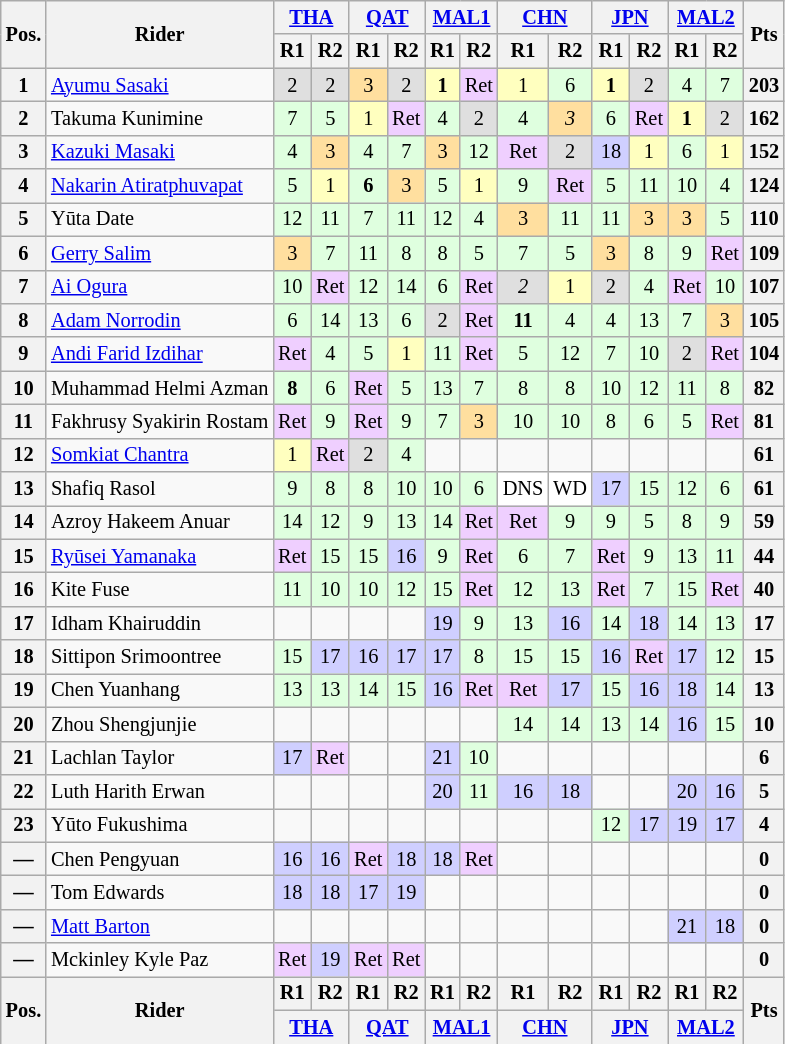<table class="wikitable" style="font-size:85%; text-align:center;">
<tr>
<th rowspan="2" valign="middle">Pos.</th>
<th rowspan="2" valign="middle">Rider</th>
<th colspan="2"><a href='#'>THA</a><br></th>
<th colspan="2"><a href='#'>QAT</a><br></th>
<th colspan="2"><a href='#'>MAL1</a><br></th>
<th colspan="2"><a href='#'>CHN</a><br></th>
<th colspan="2"><a href='#'>JPN</a><br></th>
<th colspan="2"><a href='#'>MAL2</a><br></th>
<th rowspan="2" valign="middle">Pts</th>
</tr>
<tr>
<th>R1</th>
<th>R2</th>
<th>R1</th>
<th>R2</th>
<th>R1</th>
<th>R2</th>
<th>R1</th>
<th>R2</th>
<th>R1</th>
<th>R2</th>
<th>R1</th>
<th>R2</th>
</tr>
<tr>
<th>1</th>
<td align="left"> <a href='#'>Ayumu Sasaki</a></td>
<td style="background:#DFDFDF;">2</td>
<td style="background:#DFDFDF;">2</td>
<td style="background:#FFDF9F;">3</td>
<td style="background:#DFDFDF;">2</td>
<td style="background:#FFFFBF;"><strong>1</strong></td>
<td style="background:#EFCFFF;">Ret</td>
<td style="background:#FFFFBF;">1</td>
<td style="background:#DFFFDF;">6</td>
<td style="background:#FFFFBF;"><strong>1</strong></td>
<td style="background:#DFDFDF;">2</td>
<td style="background:#DFFFDF;">4</td>
<td style="background:#DFFFDF;">7</td>
<th>203</th>
</tr>
<tr>
<th>2</th>
<td align="left"> Takuma Kunimine</td>
<td style="background:#DFFFDF;">7</td>
<td style="background:#DFFFDF;">5</td>
<td style="background:#FFFFBF;">1</td>
<td style="background:#EFCFFF;">Ret</td>
<td style="background:#DFFFDF;">4</td>
<td style="background:#DFDFDF;">2</td>
<td style="background:#DFFFDF;">4</td>
<td style="background:#FFDF9F;"><em>3</em></td>
<td style="background:#DFFFDF;">6</td>
<td style="background:#EFCFFF;">Ret</td>
<td style="background:#FFFFBF;"><strong>1</strong></td>
<td style="background:#DFDFDF;">2</td>
<th>162</th>
</tr>
<tr>
<th>3</th>
<td align="left"> <a href='#'>Kazuki Masaki</a></td>
<td style="background:#DFFFDF;">4</td>
<td style="background:#FFDF9F;">3</td>
<td style="background:#DFFFDF;">4</td>
<td style="background:#DFFFDF;">7</td>
<td style="background:#FFDF9F;">3</td>
<td style="background:#DFFFDF;">12</td>
<td style="background:#EFCFFF;">Ret</td>
<td style="background:#DFDFDF;">2</td>
<td style="background:#CFCFFF;">18</td>
<td style="background:#FFFFBF;">1</td>
<td style="background:#DFFFDF;">6</td>
<td style="background:#FFFFBF;">1</td>
<th>152</th>
</tr>
<tr>
<th>4</th>
<td align="left"> <a href='#'>Nakarin Atiratphuvapat</a></td>
<td style="background:#DFFFDF;">5</td>
<td style="background:#FFFFBF;">1</td>
<td style="background:#DFFFDF;"><strong>6</strong></td>
<td style="background:#FFDF9F;">3</td>
<td style="background:#DFFFDF;">5</td>
<td style="background:#FFFFBF;">1</td>
<td style="background:#DFFFDF;">9</td>
<td style="background:#EFCFFF;">Ret</td>
<td style="background:#DFFFDF;">5</td>
<td style="background:#DFFFDF;">11</td>
<td style="background:#DFFFDF;">10</td>
<td style="background:#DFFFDF;">4</td>
<th>124</th>
</tr>
<tr>
<th>5</th>
<td align="left"> Yūta Date</td>
<td style="background:#DFFFDF;">12</td>
<td style="background:#DFFFDF;">11</td>
<td style="background:#DFFFDF;">7</td>
<td style="background:#DFFFDF;">11</td>
<td style="background:#DFFFDF;">12</td>
<td style="background:#DFFFDF;">4</td>
<td style="background:#FFDF9F;">3</td>
<td style="background:#DFFFDF;">11</td>
<td style="background:#DFFFDF;">11</td>
<td style="background:#FFDF9F;">3</td>
<td style="background:#FFDF9F;">3</td>
<td style="background:#DFFFDF;">5</td>
<th>110</th>
</tr>
<tr>
<th>6</th>
<td align="left"> <a href='#'>Gerry Salim</a></td>
<td style="background:#FFDF9F;">3</td>
<td style="background:#DFFFDF;">7</td>
<td style="background:#DFFFDF;">11</td>
<td style="background:#DFFFDF;">8</td>
<td style="background:#DFFFDF;">8</td>
<td style="background:#DFFFDF;">5</td>
<td style="background:#DFFFDF;">7</td>
<td style="background:#DFFFDF;">5</td>
<td style="background:#FFDF9F;">3</td>
<td style="background:#DFFFDF;">8</td>
<td style="background:#DFFFDF;">9</td>
<td style="background:#EFCFFF;">Ret</td>
<th>109</th>
</tr>
<tr>
<th>7</th>
<td align="left"> <a href='#'>Ai Ogura</a></td>
<td style="background:#DFFFDF;">10</td>
<td style="background:#EFCFFF;">Ret</td>
<td style="background:#DFFFDF;">12</td>
<td style="background:#DFFFDF;">14</td>
<td style="background:#DFFFDF;">6</td>
<td style="background:#EFCFFF;">Ret</td>
<td style="background:#DFDFDF;"><em>2</em></td>
<td style="background:#FFFFBF;">1</td>
<td style="background:#DFDFDF;">2</td>
<td style="background:#DFFFDF;">4</td>
<td style="background:#EFCFFF;">Ret</td>
<td style="background:#DFFFDF;">10</td>
<th>107</th>
</tr>
<tr>
<th>8</th>
<td align="left"> <a href='#'>Adam Norrodin</a></td>
<td style="background:#DFFFDF;">6</td>
<td style="background:#DFFFDF;">14</td>
<td style="background:#DFFFDF;">13</td>
<td style="background:#DFFFDF;">6</td>
<td style="background:#DFDFDF;">2</td>
<td style="background:#EFCFFF;">Ret</td>
<td style="background:#DFFFDF;"><strong>11</strong></td>
<td style="background:#DFFFDF;">4</td>
<td style="background:#DFFFDF;">4</td>
<td style="background:#DFFFDF;">13</td>
<td style="background:#DFFFDF;">7</td>
<td style="background:#FFDF9F;">3</td>
<th>105</th>
</tr>
<tr>
<th>9</th>
<td align="left"> <a href='#'>Andi Farid Izdihar</a></td>
<td style="background:#EFCFFF;">Ret</td>
<td style="background:#DFFFDF;">4</td>
<td style="background:#DFFFDF;">5</td>
<td style="background:#FFFFBF;">1</td>
<td style="background:#DFFFDF;">11</td>
<td style="background:#EFCFFF;">Ret</td>
<td style="background:#DFFFDF;">5</td>
<td style="background:#DFFFDF;">12</td>
<td style="background:#DFFFDF;">7</td>
<td style="background:#DFFFDF;">10</td>
<td style="background:#DFDFDF;">2</td>
<td style="background:#EFCFFF;">Ret</td>
<th>104</th>
</tr>
<tr>
<th>10</th>
<td align="left"> Muhammad Helmi Azman</td>
<td style="background:#DFFFDF;"><strong>8</strong></td>
<td style="background:#DFFFDF;">6</td>
<td style="background:#EFCFFF;">Ret</td>
<td style="background:#DFFFDF;">5</td>
<td style="background:#DFFFDF;">13</td>
<td style="background:#DFFFDF;">7</td>
<td style="background:#DFFFDF;">8</td>
<td style="background:#DFFFDF;">8</td>
<td style="background:#DFFFDF;">10</td>
<td style="background:#DFFFDF;">12</td>
<td style="background:#DFFFDF;">11</td>
<td style="background:#DFFFDF;">8</td>
<th>82</th>
</tr>
<tr>
<th>11</th>
<td align="left" nowrap=""> Fakhrusy Syakirin Rostam</td>
<td style="background:#EFCFFF;">Ret</td>
<td style="background:#DFFFDF;">9</td>
<td style="background:#EFCFFF;">Ret</td>
<td style="background:#DFFFDF;">9</td>
<td style="background:#DFFFDF;">7</td>
<td style="background:#FFDF9F;">3</td>
<td style="background:#DFFFDF;">10</td>
<td style="background:#DFFFDF;">10</td>
<td style="background:#DFFFDF;">8</td>
<td style="background:#DFFFDF;">6</td>
<td style="background:#DFFFDF;">5</td>
<td style="background:#EFCFFF;">Ret</td>
<th>81</th>
</tr>
<tr>
<th>12</th>
<td align="left"> <a href='#'>Somkiat Chantra</a></td>
<td style="background:#FFFFBF;">1</td>
<td style="background:#EFCFFF;">Ret</td>
<td style="background:#DFDFDF;">2</td>
<td style="background:#DFFFDF;">4</td>
<td></td>
<td></td>
<td></td>
<td></td>
<td></td>
<td></td>
<td></td>
<td></td>
<th>61</th>
</tr>
<tr>
<th>13</th>
<td align="left"> Shafiq Rasol</td>
<td style="background:#DFFFDF;">9</td>
<td style="background:#DFFFDF;">8</td>
<td style="background:#DFFFDF;">8</td>
<td style="background:#DFFFDF;">10</td>
<td style="background:#DFFFDF;">10</td>
<td style="background:#DFFFDF;">6</td>
<td style="background:#FFFFFF;">DNS</td>
<td style="background:#FFFFFF;">WD</td>
<td style="background:#CFCFFF;">17</td>
<td style="background:#DFFFDF;">15</td>
<td style="background:#DFFFDF;">12</td>
<td style="background:#DFFFDF;">6</td>
<th>61</th>
</tr>
<tr>
<th>14</th>
<td align="left"> Azroy Hakeem Anuar</td>
<td style="background:#DFFFDF;">14</td>
<td style="background:#DFFFDF;">12</td>
<td style="background:#DFFFDF;">9</td>
<td style="background:#DFFFDF;">13</td>
<td style="background:#DFFFDF;">14</td>
<td style="background:#EFCFFF;">Ret</td>
<td style="background:#EFCFFF;">Ret</td>
<td style="background:#DFFFDF;">9</td>
<td style="background:#DFFFDF;">9</td>
<td style="background:#DFFFDF;">5</td>
<td style="background:#DFFFDF;">8</td>
<td style="background:#DFFFDF;">9</td>
<th>59</th>
</tr>
<tr>
<th>15</th>
<td align="left"> <a href='#'>Ryūsei Yamanaka</a></td>
<td style="background:#EFCFFF;">Ret</td>
<td style="background:#DFFFDF;">15</td>
<td style="background:#DFFFDF;">15</td>
<td style="background:#CFCFFF;">16</td>
<td style="background:#DFFFDF;">9</td>
<td style="background:#EFCFFF;">Ret</td>
<td style="background:#DFFFDF;">6</td>
<td style="background:#DFFFDF;">7</td>
<td style="background:#EFCFFF;">Ret</td>
<td style="background:#DFFFDF;">9</td>
<td style="background:#DFFFDF;">13</td>
<td style="background:#DFFFDF;">11</td>
<th>44</th>
</tr>
<tr>
<th>16</th>
<td align="left"> Kite Fuse</td>
<td style="background:#DFFFDF;">11</td>
<td style="background:#DFFFDF;">10</td>
<td style="background:#DFFFDF;">10</td>
<td style="background:#DFFFDF;">12</td>
<td style="background:#DFFFDF;">15</td>
<td style="background:#EFCFFF;">Ret</td>
<td style="background:#DFFFDF;">12</td>
<td style="background:#DFFFDF;">13</td>
<td style="background:#EFCFFF;">Ret</td>
<td style="background:#DFFFDF;">7</td>
<td style="background:#DFFFDF;">15</td>
<td style="background:#EFCFFF;">Ret</td>
<th>40</th>
</tr>
<tr>
<th>17</th>
<td align="left"> Idham Khairuddin</td>
<td></td>
<td></td>
<td></td>
<td></td>
<td style="background:#CFCFFF;">19</td>
<td style="background:#DFFFDF;">9</td>
<td style="background:#DFFFDF;">13</td>
<td style="background:#CFCFFF;">16</td>
<td style="background:#DFFFDF;">14</td>
<td style="background:#CFCFFF;">18</td>
<td style="background:#DFFFDF;">14</td>
<td style="background:#DFFFDF;">13</td>
<th>17</th>
</tr>
<tr>
<th>18</th>
<td align="left"> Sittipon Srimoontree</td>
<td style="background:#DFFFDF;">15</td>
<td style="background:#CFCFFF;">17</td>
<td style="background:#CFCFFF;">16</td>
<td style="background:#CFCFFF;">17</td>
<td style="background:#CFCFFF;">17</td>
<td style="background:#DFFFDF;">8</td>
<td style="background:#DFFFDF;">15</td>
<td style="background:#DFFFDF;">15</td>
<td style="background:#CFCFFF;">16</td>
<td style="background:#EFCFFF;">Ret</td>
<td style="background:#CFCFFF;">17</td>
<td style="background:#DFFFDF;">12</td>
<th>15</th>
</tr>
<tr>
<th>19</th>
<td align="left"> Chen Yuanhang</td>
<td style="background:#DFFFDF;">13</td>
<td style="background:#DFFFDF;">13</td>
<td style="background:#DFFFDF;">14</td>
<td style="background:#DFFFDF;">15</td>
<td style="background:#CFCFFF;">16</td>
<td style="background:#EFCFFF;">Ret</td>
<td style="background:#EFCFFF;">Ret</td>
<td style="background:#CFCFFF;">17</td>
<td style="background:#DFFFDF;">15</td>
<td style="background:#CFCFFF;">16</td>
<td style="background:#CFCFFF;">18</td>
<td style="background:#DFFFDF;">14</td>
<th>13</th>
</tr>
<tr>
<th>20</th>
<td align="left"> Zhou Shengjunjie</td>
<td></td>
<td></td>
<td></td>
<td></td>
<td></td>
<td></td>
<td style="background:#DFFFDF;">14</td>
<td style="background:#DFFFDF;">14</td>
<td style="background:#DFFFDF;">13</td>
<td style="background:#DFFFDF;">14</td>
<td style="background:#CFCFFF;">16</td>
<td style="background:#DFFFDF;">15</td>
<th>10</th>
</tr>
<tr>
<th>21</th>
<td align="left"> Lachlan Taylor</td>
<td style="background:#CFCFFF;">17</td>
<td style="background:#EFCFFF;">Ret</td>
<td></td>
<td></td>
<td style="background:#CFCFFF;">21</td>
<td style="background:#DFFFDF;">10</td>
<td></td>
<td></td>
<td></td>
<td></td>
<td></td>
<td></td>
<th>6</th>
</tr>
<tr>
<th>22</th>
<td align="left"> Luth Harith Erwan</td>
<td></td>
<td></td>
<td></td>
<td></td>
<td style="background:#CFCFFF;">20</td>
<td style="background:#DFFFDF;">11</td>
<td style="background:#CFCFFF;">16</td>
<td style="background:#CFCFFF;">18</td>
<td></td>
<td></td>
<td style="background:#CFCFFF;">20</td>
<td style="background:#CFCFFF;">16</td>
<th>5</th>
</tr>
<tr>
<th>23</th>
<td align="left"> Yūto Fukushima</td>
<td></td>
<td></td>
<td></td>
<td></td>
<td></td>
<td></td>
<td></td>
<td></td>
<td style="background:#DFFFDF;">12</td>
<td style="background:#CFCFFF;">17</td>
<td style="background:#CFCFFF;">19</td>
<td style="background:#CFCFFF;">17</td>
<th>4</th>
</tr>
<tr>
<th>—</th>
<td align="left"> Chen Pengyuan</td>
<td style="background:#CFCFFF;">16</td>
<td style="background:#CFCFFF;">16</td>
<td style="background:#EFCFFF;">Ret</td>
<td style="background:#CFCFFF;">18</td>
<td style="background:#CFCFFF;">18</td>
<td style="background:#EFCFFF;">Ret</td>
<td></td>
<td></td>
<td></td>
<td></td>
<td></td>
<td></td>
<th>0</th>
</tr>
<tr>
<th>—</th>
<td align="left"> Tom Edwards</td>
<td style="background:#CFCFFF;">18</td>
<td style="background:#CFCFFF;">18</td>
<td style="background:#CFCFFF;">17</td>
<td style="background:#CFCFFF;">19</td>
<td></td>
<td></td>
<td></td>
<td></td>
<td></td>
<td></td>
<td></td>
<td></td>
<th>0</th>
</tr>
<tr>
<th>—</th>
<td align="left"> <a href='#'>Matt Barton</a></td>
<td></td>
<td></td>
<td></td>
<td></td>
<td></td>
<td></td>
<td></td>
<td></td>
<td></td>
<td></td>
<td style="background:#CFCFFF;">21</td>
<td style="background:#CFCFFF;">18</td>
<th>0</th>
</tr>
<tr>
<th>—</th>
<td align="left"> Mckinley Kyle Paz</td>
<td style="background:#EFCFFF;">Ret</td>
<td style="background:#CFCFFF;">19</td>
<td style="background:#EFCFFF;">Ret</td>
<td style="background:#EFCFFF;">Ret</td>
<td></td>
<td></td>
<td></td>
<td></td>
<td></td>
<td></td>
<td></td>
<td></td>
<th>0</th>
</tr>
<tr>
<th rowspan="2">Pos.</th>
<th rowspan="2">Rider</th>
<th>R1</th>
<th>R2</th>
<th>R1</th>
<th>R2</th>
<th>R1</th>
<th>R2</th>
<th>R1</th>
<th>R2</th>
<th>R1</th>
<th>R2</th>
<th>R1</th>
<th>R2</th>
<th rowspan="2">Pts</th>
</tr>
<tr>
<th colspan="2"><a href='#'>THA</a><br></th>
<th colspan="2"><a href='#'>QAT</a><br></th>
<th colspan="2"><a href='#'>MAL1</a><br></th>
<th colspan="2"><a href='#'>CHN</a><br></th>
<th colspan="2"><a href='#'>JPN</a><br></th>
<th colspan="2"><a href='#'>MAL2</a><br></th>
</tr>
</table>
